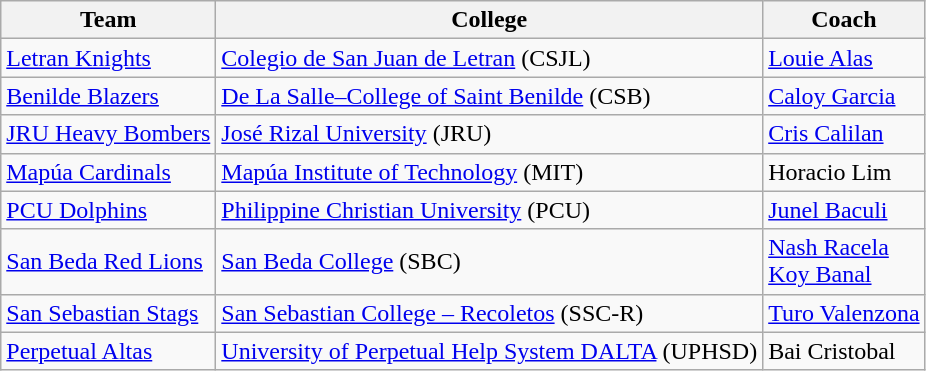<table class="wikitable">
<tr>
<th>Team</th>
<th>College</th>
<th>Coach</th>
</tr>
<tr>
<td><a href='#'>Letran Knights</a></td>
<td><a href='#'>Colegio de San Juan de Letran</a> (CSJL)</td>
<td><a href='#'>Louie Alas</a></td>
</tr>
<tr>
<td><a href='#'>Benilde Blazers</a></td>
<td><a href='#'>De La Salle–College of Saint Benilde</a> (CSB)</td>
<td><a href='#'>Caloy Garcia</a></td>
</tr>
<tr>
<td><a href='#'>JRU Heavy Bombers</a></td>
<td><a href='#'>José Rizal University</a> (JRU)</td>
<td><a href='#'>Cris Calilan</a></td>
</tr>
<tr>
<td><a href='#'>Mapúa Cardinals</a></td>
<td><a href='#'>Mapúa Institute of Technology</a> (MIT)</td>
<td>Horacio Lim</td>
</tr>
<tr>
<td><a href='#'>PCU Dolphins</a></td>
<td><a href='#'>Philippine Christian University</a> (PCU)</td>
<td><a href='#'>Junel Baculi</a></td>
</tr>
<tr>
<td><a href='#'>San Beda Red Lions</a></td>
<td><a href='#'>San Beda College</a> (SBC)</td>
<td><a href='#'>Nash Racela</a><br><a href='#'>Koy Banal</a></td>
</tr>
<tr>
<td><a href='#'>San Sebastian Stags</a></td>
<td><a href='#'>San Sebastian College – Recoletos</a> (SSC-R)</td>
<td><a href='#'>Turo Valenzona</a></td>
</tr>
<tr>
<td><a href='#'>Perpetual Altas</a></td>
<td><a href='#'>University of Perpetual Help System DALTA</a> (UPHSD)</td>
<td>Bai Cristobal</td>
</tr>
</table>
